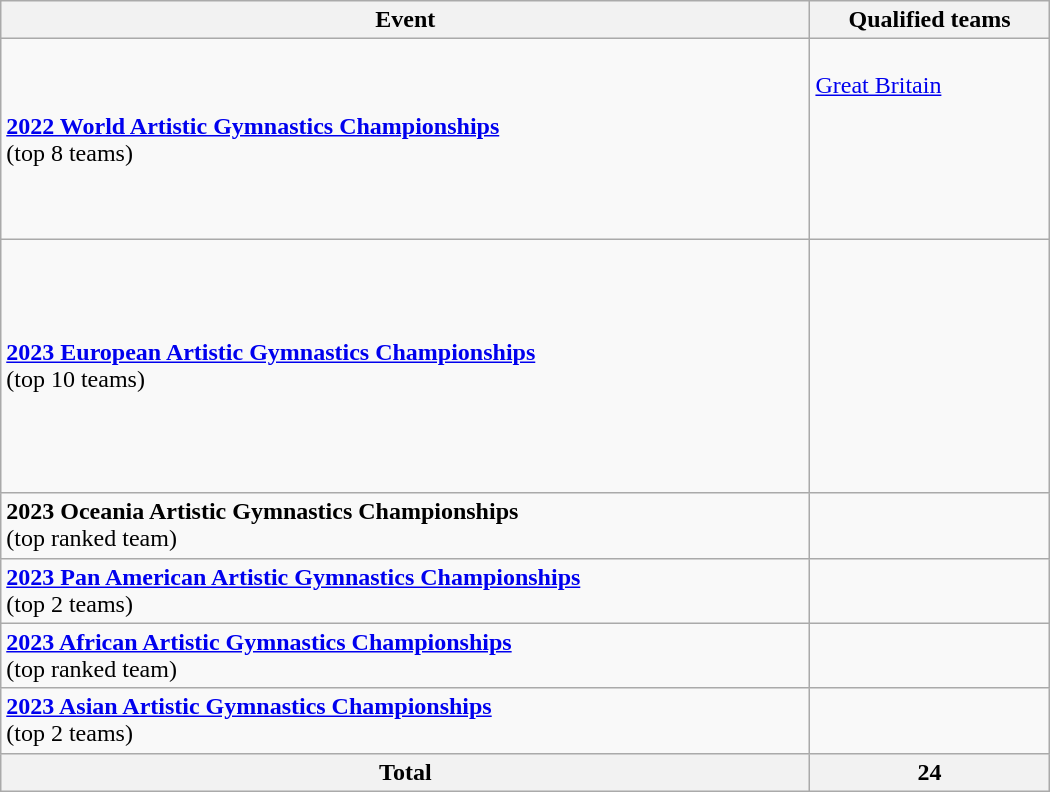<table class="wikitable mw-collapsible mw-collapsed" style="width:700px;">
<tr>
<th>Event</th>
<th>Qualified teams</th>
</tr>
<tr>
<td><strong><a href='#'>2022 World Artistic Gymnastics Championships</a></strong><br>(top 8 teams)</td>
<td><br> <a href='#'>Great Britain</a><br><br><br><br><br><br></td>
</tr>
<tr>
<td><strong><a href='#'>2023 European Artistic Gymnastics Championships</a></strong><br>(top 10 teams)</td>
<td><br><br><br><br><br><br><br><br> <br></td>
</tr>
<tr>
<td><strong>2023 Oceania Artistic Gymnastics Championships</strong><br>(top ranked team)</td>
<td></td>
</tr>
<tr>
<td><strong><a href='#'>2023 Pan American Artistic Gymnastics Championships</a></strong><br>(top 2 teams)</td>
<td><br></td>
</tr>
<tr>
<td><strong><a href='#'>2023 African Artistic Gymnastics Championships</a></strong><br>(top ranked team)</td>
<td></td>
</tr>
<tr>
<td><strong><a href='#'>2023 Asian Artistic Gymnastics Championships</a></strong><br>(top 2 teams)</td>
<td> <br> </td>
</tr>
<tr>
<th colspan="1">Total</th>
<th>24</th>
</tr>
</table>
